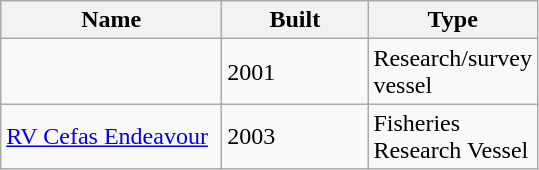<table class="wikitable" border="1">
<tr>
<th scope="col" width="140pt">Name</th>
<th scope="col" width="90pt">Built</th>
<th scope="col" width="90pt">Type</th>
</tr>
<tr>
<td></td>
<td>2001</td>
<td>Research/survey vessel</td>
</tr>
<tr>
<td><a href='#'>RV Cefas Endeavour</a></td>
<td>2003</td>
<td>Fisheries Research Vessel</td>
</tr>
</table>
